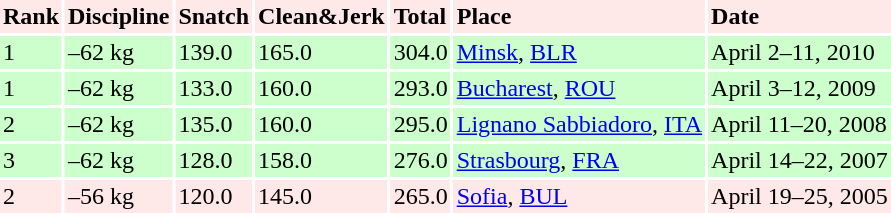<table border=0 cellpadding=2 cellspacing=2>
<tr bgcolor=#FFE8E8>
<td><strong>Rank</strong></td>
<td><strong>Discipline</strong></td>
<td><strong>Snatch</strong></td>
<td><strong>Clean&Jerk</strong></td>
<td><strong>Total</strong></td>
<td><strong>Place</strong></td>
<td><strong>Date</strong></td>
</tr>
<tr bgcolor=#CCFFCC>
<td>1</td>
<td>–62 kg</td>
<td>139.0</td>
<td>165.0</td>
<td>304.0</td>
<td><a href='#'>Minsk</a>, <a href='#'>BLR</a></td>
<td>April 2–11, 2010</td>
</tr>
<tr bgcolor=#CCFFCC>
<td>1</td>
<td>–62 kg</td>
<td>133.0</td>
<td>160.0</td>
<td>293.0</td>
<td><a href='#'>Bucharest</a>, <a href='#'>ROU</a></td>
<td>April 3–12, 2009</td>
</tr>
<tr bgcolor=#CCFFCC>
<td>2</td>
<td>–62 kg</td>
<td>135.0</td>
<td>160.0</td>
<td>295.0</td>
<td><a href='#'>Lignano Sabbiadoro</a>, <a href='#'>ITA</a></td>
<td>April 11–20, 2008</td>
</tr>
<tr bgcolor=#CCFFCC>
<td>3</td>
<td>–62 kg</td>
<td>128.0</td>
<td>158.0</td>
<td>276.0</td>
<td><a href='#'>Strasbourg</a>, <a href='#'>FRA</a></td>
<td>April 14–22, 2007</td>
</tr>
<tr bgcolor=#FFE8E8>
<td>2</td>
<td>–56 kg</td>
<td>120.0</td>
<td>145.0</td>
<td>265.0</td>
<td><a href='#'>Sofia</a>, <a href='#'>BUL</a></td>
<td>April 19–25, 2005</td>
</tr>
</table>
